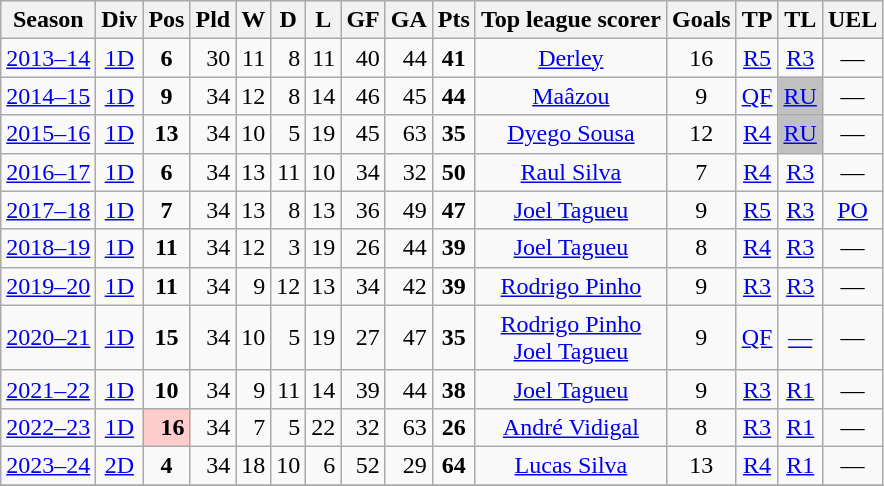<table class="wikitable">
<tr style="background:#efefef;">
<th>Season</th>
<th>Div</th>
<th>Pos</th>
<th>Pld</th>
<th>W</th>
<th>D</th>
<th>L</th>
<th>GF</th>
<th>GA</th>
<th>Pts</th>
<th>Top league scorer</th>
<th>Goals</th>
<th>TP</th>
<th>TL</th>
<th>UEL</th>
</tr>
<tr>
<td><a href='#'>2013–14</a></td>
<td align=center><a href='#'>1D</a></td>
<td align=center><strong>6</strong></td>
<td align=right>30</td>
<td align=right>11</td>
<td align=right>8</td>
<td align=right>11</td>
<td align=right>40</td>
<td align=right>44</td>
<td align=center><strong>41</strong></td>
<td align=center><a href='#'>Derley</a></td>
<td align=center>16</td>
<td align=center><a href='#'>R5</a></td>
<td align=center><a href='#'>R3</a></td>
<td align=center>—</td>
</tr>
<tr>
<td><a href='#'>2014–15</a></td>
<td align=center><a href='#'>1D</a></td>
<td align=center><strong>9</strong></td>
<td align=right>34</td>
<td align=right>12</td>
<td align=right>8</td>
<td align=right>14</td>
<td align=right>46</td>
<td align=right>45</td>
<td align=center><strong>44</strong></td>
<td align=center><a href='#'>Maâzou</a></td>
<td align=center>9</td>
<td align=center><a href='#'>QF</a></td>
<td align=center style="background:silver;"><a href='#'>RU</a></td>
<td align=center>—</td>
</tr>
<tr>
<td><a href='#'>2015–16</a></td>
<td align=center><a href='#'>1D</a></td>
<td align=center><strong>13</strong></td>
<td align=right>34</td>
<td align=right>10</td>
<td align=right>5</td>
<td align=right>19</td>
<td align=right>45</td>
<td align=right>63</td>
<td align=center><strong>35</strong></td>
<td align=center><a href='#'>Dyego Sousa</a></td>
<td align=center>12</td>
<td align=center><a href='#'>R4</a></td>
<td align=center style="background:silver;"><a href='#'>RU</a></td>
<td align=center>—</td>
</tr>
<tr>
<td><a href='#'>2016–17</a></td>
<td align=center><a href='#'>1D</a></td>
<td align=center><strong>6</strong></td>
<td align=right>34</td>
<td align=right>13</td>
<td align=right>11</td>
<td align=right>10</td>
<td align=right>34</td>
<td align=right>32</td>
<td align=center><strong>50</strong></td>
<td align=center><a href='#'>Raul Silva</a></td>
<td align=center>7</td>
<td align=center><a href='#'>R4</a></td>
<td align=center style=><a href='#'>R3</a></td>
<td align=center>—</td>
</tr>
<tr>
<td><a href='#'>2017–18</a></td>
<td align=center><a href='#'>1D</a></td>
<td align=center><strong>7</strong></td>
<td align=right>34</td>
<td align=right>13</td>
<td align=right>8</td>
<td align=right>13</td>
<td align=right>36</td>
<td align=right>49</td>
<td align=center><strong>47</strong></td>
<td align=center><a href='#'>Joel Tagueu</a></td>
<td align=center>9</td>
<td align=center><a href='#'>R5</a></td>
<td align=center><a href='#'>R3</a></td>
<td align=center><a href='#'>PO</a></td>
</tr>
<tr>
<td><a href='#'>2018–19</a></td>
<td align=center><a href='#'>1D</a></td>
<td align=center><strong>11</strong></td>
<td align=right>34</td>
<td align=right>12</td>
<td align=right>3</td>
<td align=right>19</td>
<td align=right>26</td>
<td align=right>44</td>
<td align=center><strong>39</strong></td>
<td align=center><a href='#'>Joel Tagueu</a></td>
<td align=center>8</td>
<td align=center><a href='#'>R4</a></td>
<td align=center><a href='#'>R3</a></td>
<td align=center>—</td>
</tr>
<tr>
<td><a href='#'>2019–20</a></td>
<td align=center><a href='#'>1D</a></td>
<td align=center><strong>11</strong></td>
<td align=right>34</td>
<td align=right>9</td>
<td align=right>12</td>
<td align=right>13</td>
<td align=right>34</td>
<td align=right>42</td>
<td align=center><strong>39</strong></td>
<td align=center><a href='#'>Rodrigo Pinho</a></td>
<td align=center>9</td>
<td align=center><a href='#'>R3</a></td>
<td align=center><a href='#'>R3</a></td>
<td align=center>—</td>
</tr>
<tr>
<td><a href='#'>2020–21</a></td>
<td align=center><a href='#'>1D</a></td>
<td align=center><strong>15</strong></td>
<td align=right>34</td>
<td align=right>10</td>
<td align=right>5</td>
<td align=right>19</td>
<td align=right>27</td>
<td align=right>47</td>
<td align=center><strong>35</strong></td>
<td align=center><a href='#'>Rodrigo Pinho</a> <br><a href='#'>Joel Tagueu</a></td>
<td align=center>9</td>
<td align=center><a href='#'>QF</a></td>
<td align=center><a href='#'>—</a></td>
<td align=center>—</td>
</tr>
<tr>
<td><a href='#'>2021–22</a></td>
<td align=center><a href='#'>1D</a></td>
<td align=center><strong>10</strong></td>
<td align=right>34</td>
<td align=right>9</td>
<td align=right>11</td>
<td align=right>14</td>
<td align=right>39</td>
<td align=right>44</td>
<td align=center><strong>38</strong></td>
<td align=center><a href='#'>Joel Tagueu</a></td>
<td align=center>9</td>
<td align=center><a href='#'>R3</a></td>
<td align=center><a href='#'>R1</a></td>
<td align=center>—</td>
</tr>
<tr>
<td><a href='#'>2022–23</a></td>
<td align=center><a href='#'>1D</a></td>
<td align=right bgcolor="#FFCCCC"> <strong>16</strong></td>
<td align=right>34</td>
<td align=right>7</td>
<td align=right>5</td>
<td align=right>22</td>
<td align=right>32</td>
<td align=right>63</td>
<td align=center><strong>26</strong></td>
<td align=center><a href='#'>André Vidigal</a></td>
<td align=center>8</td>
<td align=center><a href='#'>R3</a></td>
<td align=center><a href='#'>R1</a></td>
<td align=center>—</td>
</tr>
<tr>
<td><a href='#'>2023–24</a></td>
<td align=center><a href='#'>2D</a></td>
<td align=center><strong>4</strong></td>
<td align=right>34</td>
<td align=right>18</td>
<td align=right>10</td>
<td align=right>6</td>
<td align=right>52</td>
<td align=right>29</td>
<td align=center><strong>64</strong></td>
<td align=center><a href='#'>Lucas Silva</a></td>
<td align=center>13</td>
<td align=center><a href='#'>R4</a></td>
<td align=center><a href='#'>R1</a></td>
<td align=center>—</td>
</tr>
<tr>
</tr>
</table>
